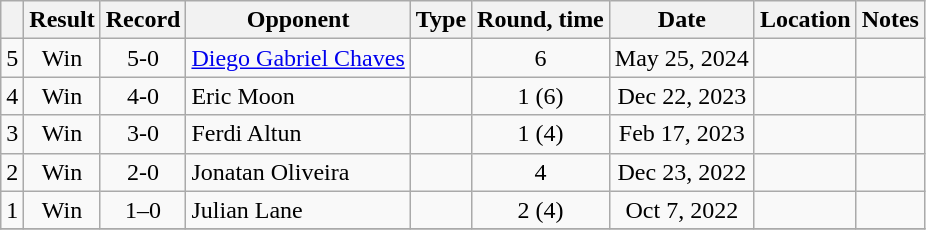<table class="wikitable" style="text-align:center">
<tr>
<th></th>
<th>Result</th>
<th>Record</th>
<th>Opponent</th>
<th>Type</th>
<th>Round, time</th>
<th>Date</th>
<th>Location</th>
<th>Notes</th>
</tr>
<tr>
<td>5</td>
<td>Win</td>
<td>5-0</td>
<td align=left><a href='#'>Diego Gabriel Chaves</a></td>
<td></td>
<td>6</td>
<td>May 25, 2024</td>
<td align=left></td>
<td></td>
</tr>
<tr>
<td>4</td>
<td>Win</td>
<td>4-0</td>
<td align=left>Eric Moon</td>
<td></td>
<td>1 (6)</td>
<td>Dec 22, 2023</td>
<td align=left></td>
<td></td>
</tr>
<tr>
<td>3</td>
<td>Win</td>
<td>3-0</td>
<td align=left>Ferdi Altun</td>
<td></td>
<td>1 (4)</td>
<td>Feb 17, 2023</td>
<td align=left></td>
<td></td>
</tr>
<tr>
<td>2</td>
<td>Win</td>
<td>2-0</td>
<td align=left>Jonatan Oliveira</td>
<td></td>
<td>4</td>
<td>Dec 23, 2022</td>
<td align=left></td>
<td></td>
</tr>
<tr>
<td>1</td>
<td>Win</td>
<td>1–0</td>
<td align=left>Julian Lane</td>
<td></td>
<td>2 (4)</td>
<td>Oct 7, 2022</td>
<td align=left></td>
<td></td>
</tr>
<tr>
</tr>
</table>
